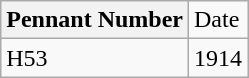<table class="wikitable" style="text-align:left">
<tr>
<th>Pennant Number</th>
<td>Date</td>
</tr>
<tr>
<td>H53</td>
<td>1914</td>
</tr>
</table>
